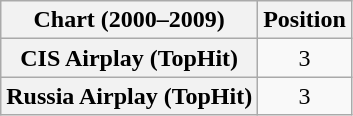<table class="wikitable plainrowheaders" style="text-align:center">
<tr>
<th scope="col">Chart (2000–2009)</th>
<th scope="col">Position</th>
</tr>
<tr>
<th scope="row">CIS Airplay (TopHit)</th>
<td>3</td>
</tr>
<tr>
<th scope="row">Russia Airplay (TopHit)</th>
<td>3</td>
</tr>
</table>
